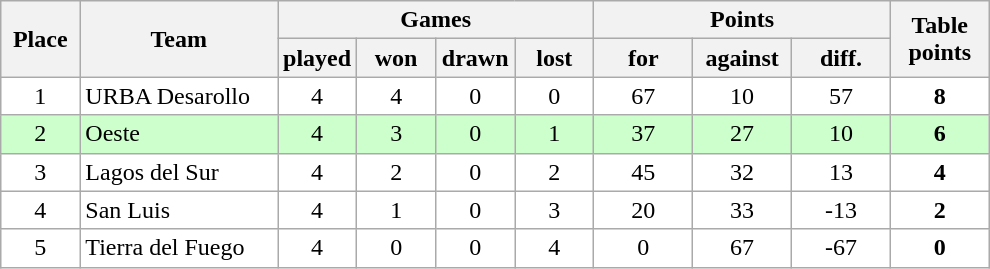<table class="wikitable">
<tr>
<th rowspan=2 width="8%">Place</th>
<th rowspan=2 width="20%">Team</th>
<th colspan=4 width="32%">Games</th>
<th colspan=3 width="30%">Points</th>
<th rowspan=2 width="10%">Table<br>points</th>
</tr>
<tr>
<th width="8%">played</th>
<th width="8%">won</th>
<th width="8%">drawn</th>
<th width="8%">lost</th>
<th width="10%">for</th>
<th width="10%">against</th>
<th width="10%">diff.</th>
</tr>
<tr align=center style="background: #ffffff;">
<td>1</td>
<td align=left>URBA Desarollo</td>
<td>4</td>
<td>4</td>
<td>0</td>
<td>0</td>
<td>67</td>
<td>10</td>
<td>57</td>
<td><strong>8</strong></td>
</tr>
<tr align=center style="background: #ccffcc;">
<td>2</td>
<td align=left>Oeste</td>
<td>4</td>
<td>3</td>
<td>0</td>
<td>1</td>
<td>37</td>
<td>27</td>
<td>10</td>
<td><strong>6</strong></td>
</tr>
<tr align=center style="background: #ffffff;">
<td>3</td>
<td align=left>Lagos del Sur</td>
<td>4</td>
<td>2</td>
<td>0</td>
<td>2</td>
<td>45</td>
<td>32</td>
<td>13</td>
<td><strong>4</strong></td>
</tr>
<tr align=center style="background: #ffffff;">
<td>4</td>
<td align=left>San Luis</td>
<td>4</td>
<td>1</td>
<td>0</td>
<td>3</td>
<td>20</td>
<td>33</td>
<td>-13</td>
<td><strong>2</strong></td>
</tr>
<tr align=center style="background: #ffffff;">
<td>5</td>
<td align=left>Tierra del Fuego</td>
<td>4</td>
<td>0</td>
<td>0</td>
<td>4</td>
<td>0</td>
<td>67</td>
<td>-67</td>
<td><strong>0</strong></td>
</tr>
</table>
